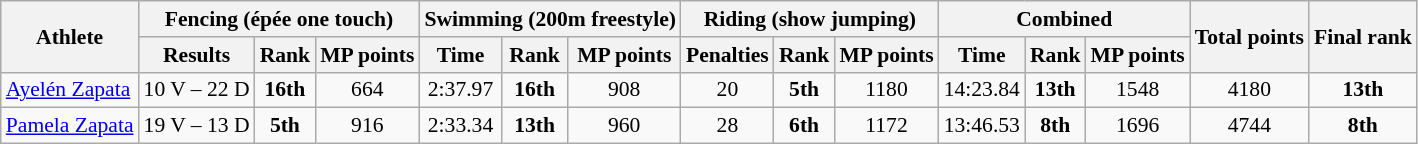<table class="wikitable" border="1" style="font-size:90%">
<tr>
<th rowspan=2>Athlete</th>
<th colspan=3>Fencing (épée one touch)</th>
<th colspan=3>Swimming (200m freestyle)</th>
<th colspan=3>Riding (show jumping)</th>
<th colspan=3>Combined</th>
<th rowspan=2>Total points</th>
<th rowspan=2>Final rank</th>
</tr>
<tr>
<th>Results</th>
<th>Rank</th>
<th>MP points</th>
<th>Time</th>
<th>Rank</th>
<th>MP points</th>
<th>Penalties</th>
<th>Rank</th>
<th>MP points</th>
<th>Time</th>
<th>Rank</th>
<th>MP points</th>
</tr>
<tr>
<td><a href='#'>Ayelén Zapata</a></td>
<td align=center>10 V – 22 D</td>
<td align=center><strong>16th</strong></td>
<td align=center>664</td>
<td align=center>2:37.97</td>
<td align=center><strong>16th</strong></td>
<td align=center>908</td>
<td align=center>20</td>
<td align=center><strong>5th</strong></td>
<td align=center>1180</td>
<td align=center>14:23.84</td>
<td align=center><strong>13th</strong></td>
<td align=center>1548</td>
<td align=center>4180</td>
<td align=center><strong>13th</strong></td>
</tr>
<tr>
<td><a href='#'>Pamela Zapata</a></td>
<td align=center>19 V – 13 D</td>
<td align=center><strong>5th</strong></td>
<td align=center>916</td>
<td align=center>2:33.34</td>
<td align=center><strong>13th</strong></td>
<td align=center>960</td>
<td align=center>28</td>
<td align=center><strong>6th</strong></td>
<td align=center>1172</td>
<td align=center>13:46.53</td>
<td align=center><strong>8th</strong></td>
<td align=center>1696</td>
<td align=center>4744</td>
<td align=center><strong>8th</strong></td>
</tr>
</table>
